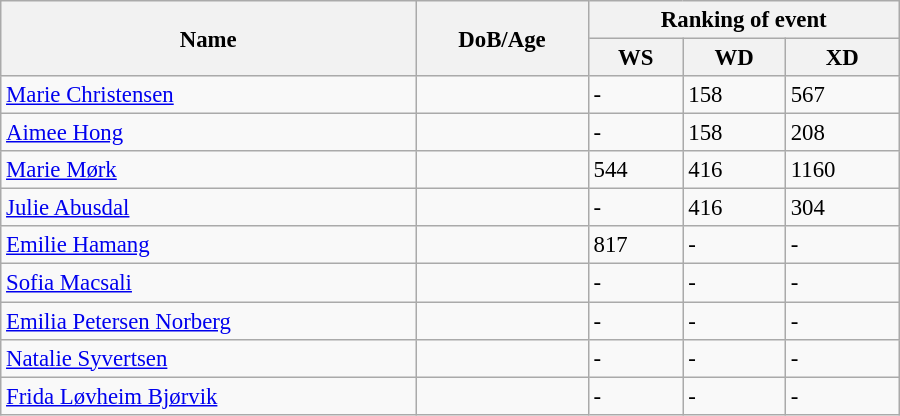<table class="wikitable" style="width:600px; font-size:95%;">
<tr>
<th rowspan="2" align="left">Name</th>
<th rowspan="2" align="left">DoB/Age</th>
<th colspan="3" align="center">Ranking of event</th>
</tr>
<tr>
<th align="center">WS</th>
<th>WD</th>
<th align="center">XD</th>
</tr>
<tr>
<td><a href='#'>Marie Christensen</a></td>
<td></td>
<td>-</td>
<td>158</td>
<td>567</td>
</tr>
<tr>
<td><a href='#'>Aimee Hong</a></td>
<td></td>
<td>-</td>
<td>158</td>
<td>208</td>
</tr>
<tr>
<td><a href='#'>Marie Mørk</a></td>
<td></td>
<td>544</td>
<td>416</td>
<td>1160</td>
</tr>
<tr>
<td><a href='#'>Julie Abusdal</a></td>
<td></td>
<td>-</td>
<td>416</td>
<td>304</td>
</tr>
<tr>
<td><a href='#'>Emilie Hamang</a></td>
<td></td>
<td>817</td>
<td>-</td>
<td>-</td>
</tr>
<tr>
<td><a href='#'>Sofia Macsali</a></td>
<td></td>
<td>-</td>
<td>-</td>
<td>-</td>
</tr>
<tr>
<td><a href='#'>Emilia Petersen Norberg</a></td>
<td></td>
<td>-</td>
<td>-</td>
<td>-</td>
</tr>
<tr>
<td><a href='#'>Natalie Syvertsen</a></td>
<td></td>
<td>-</td>
<td>-</td>
<td>-</td>
</tr>
<tr>
<td><a href='#'>Frida Løvheim Bjørvik</a></td>
<td></td>
<td>-</td>
<td>-</td>
<td>-</td>
</tr>
</table>
